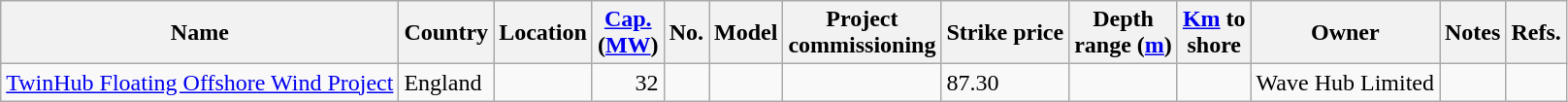<table class="wikitable sortable">
<tr>
<th>Name</th>
<th>Country</th>
<th>Location</th>
<th><a href='#'>Cap.</a><br> (<a href='#'>MW</a>)</th>
<th>No.</th>
<th>Model</th>
<th>Project<br>commissioning</th>
<th>Strike price</th>
<th>Depth<br>range (<a href='#'>m</a>)</th>
<th><a href='#'>Km</a> to<br>shore</th>
<th>Owner</th>
<th>Notes</th>
<th>Refs.</th>
</tr>
<tr>
<td><a href='#'>TwinHub&nbsp;Floating&nbsp;Offshore Wind&nbsp;Project</a></td>
<td>England</td>
<td></td>
<td style="text-align:right;">32</td>
<td style="text-align:right;"></td>
<td></td>
<td></td>
<td>87.30</td>
<td></td>
<td></td>
<td>Wave Hub Limited</td>
<td></td>
<td></td>
</tr>
</table>
